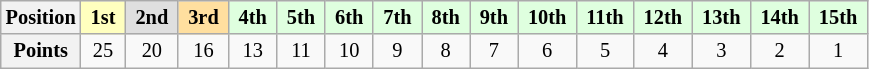<table class="wikitable" style="font-size:85%; text-align:center">
<tr>
<th>Position</th>
<td style="background:#ffffbf;"> <strong>1st</strong> </td>
<td style="background:#dfdfdf;"> <strong>2nd</strong> </td>
<td style="background:#ffdf9f;"> <strong>3rd</strong> </td>
<td style="background:#dfffdf;"> <strong>4th</strong> </td>
<td style="background:#dfffdf;"> <strong>5th</strong> </td>
<td style="background:#dfffdf;"> <strong>6th</strong> </td>
<td style="background:#dfffdf;"> <strong>7th</strong> </td>
<td style="background:#dfffdf;"> <strong>8th</strong> </td>
<td style="background:#dfffdf;"> <strong>9th</strong> </td>
<td style="background:#dfffdf;"> <strong>10th</strong> </td>
<td style="background:#dfffdf;"> <strong>11th</strong> </td>
<td style="background:#dfffdf;"> <strong>12th</strong> </td>
<td style="background:#dfffdf;"> <strong>13th</strong> </td>
<td style="background:#dfffdf;"> <strong>14th</strong> </td>
<td style="background:#dfffdf;"> <strong>15th</strong> </td>
</tr>
<tr>
<th>Points</th>
<td>25</td>
<td>20</td>
<td>16</td>
<td>13</td>
<td>11</td>
<td>10</td>
<td>9</td>
<td>8</td>
<td>7</td>
<td>6</td>
<td>5</td>
<td>4</td>
<td>3</td>
<td>2</td>
<td>1</td>
</tr>
</table>
